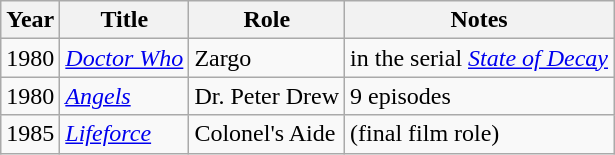<table class="wikitable">
<tr>
<th>Year</th>
<th>Title</th>
<th>Role</th>
<th>Notes</th>
</tr>
<tr>
<td>1980</td>
<td><em><a href='#'>Doctor Who</a></em></td>
<td>Zargo</td>
<td>in the serial <em><a href='#'>State of Decay</a></em></td>
</tr>
<tr>
<td>1980</td>
<td><em><a href='#'>Angels</a></em></td>
<td>Dr. Peter Drew</td>
<td>9 episodes</td>
</tr>
<tr>
<td>1985</td>
<td><em><a href='#'>Lifeforce</a></em></td>
<td>Colonel's Aide</td>
<td>(final film role)</td>
</tr>
</table>
